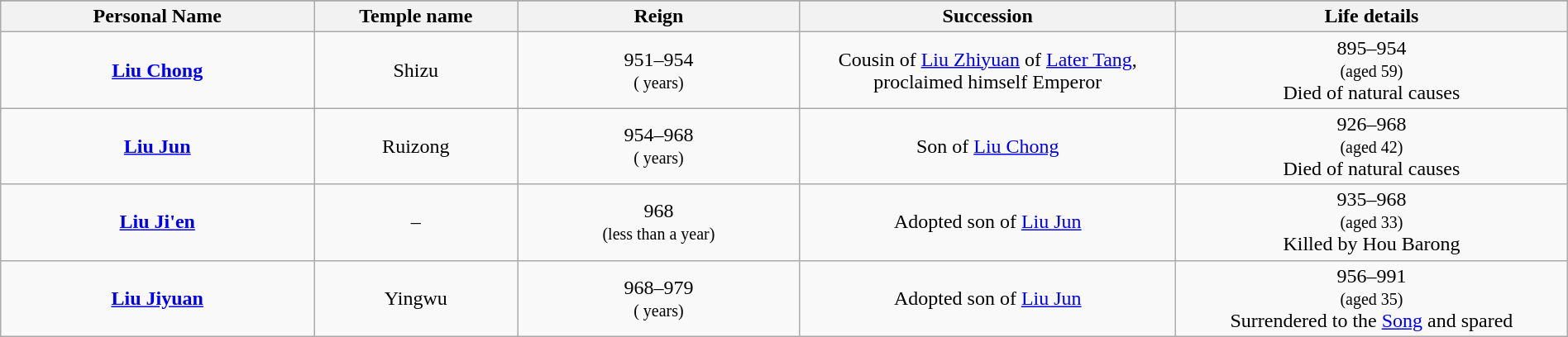<table class="wikitable plainrowheaders" style="text-align:center; width:100%;">
<tr>
</tr>
<tr>
<th scope="col" width="20%">Personal Name</th>
<th scope="col" width="13%">Temple name</th>
<th scope="col" width="18%">Reign</th>
<th scope="col" width="24%">Succession</th>
<th scope="col" width="25%">Life details</th>
</tr>
<tr>
<td><strong><a href='#'>Liu Chong</a></strong><br></td>
<td>Shizu<br></td>
<td>951–954<br><small>( years)</small></td>
<td>Cousin of <a href='#'>Liu Zhiyuan</a> of <a href='#'>Later Tang</a>, proclaimed himself Emperor</td>
<td>895–954<br><small>(aged 59)</small><br>Died of natural causes</td>
</tr>
<tr>
<td><strong><a href='#'>Liu Jun</a></strong><br></td>
<td>Ruizong<br></td>
<td>954–968<br><small>( years)</small></td>
<td>Son of <a href='#'>Liu Chong</a></td>
<td>926–968<br><small>(aged 42)</small><br>Died of natural causes</td>
</tr>
<tr>
<td><strong><a href='#'>Liu Ji'en</a></strong><br></td>
<td>–</td>
<td>968<br><small>(less than a year)</small></td>
<td>Adopted son of <a href='#'>Liu Jun</a></td>
<td>935–968<br><small>(aged 33)</small><br>Killed by Hou Barong</td>
</tr>
<tr>
<td><strong><a href='#'>Liu Jiyuan</a></strong><br></td>
<td>Yingwu<br></td>
<td>968–979<br><small>( years)</small></td>
<td>Adopted son of <a href='#'>Liu Jun</a></td>
<td>956–991<br><small>(aged 35)</small><br>Surrendered to the <a href='#'>Song</a> and spared</td>
</tr>
</table>
